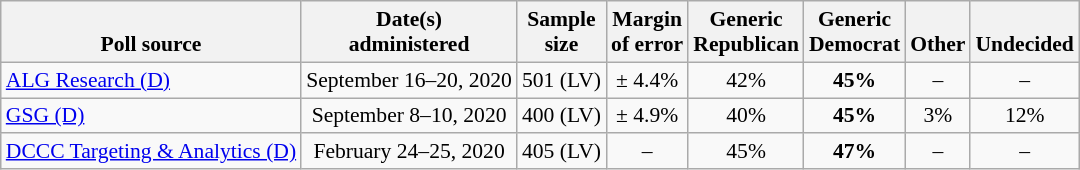<table class="wikitable" style="font-size:90%;text-align:center;">
<tr valign=bottom>
<th>Poll source</th>
<th>Date(s)<br>administered</th>
<th>Sample<br>size</th>
<th>Margin<br>of error</th>
<th style="width:50px;">Generic<br>Republican</th>
<th style="width:50px;">Generic<br>Democrat</th>
<th>Other</th>
<th>Undecided</th>
</tr>
<tr>
<td style="text-align:left;"><a href='#'>ALG Research (D)</a></td>
<td>September 16–20, 2020</td>
<td>501 (LV)</td>
<td>± 4.4%</td>
<td>42%</td>
<td><strong>45%</strong></td>
<td>–</td>
<td>–</td>
</tr>
<tr>
<td style="text-align:left;"><a href='#'>GSG (D)</a></td>
<td>September 8–10, 2020</td>
<td>400 (LV)</td>
<td>± 4.9%</td>
<td>40%</td>
<td><strong>45%</strong></td>
<td>3%</td>
<td>12%</td>
</tr>
<tr>
<td style="text-align:left;"><a href='#'>DCCC Targeting & Analytics (D)</a></td>
<td>February 24–25, 2020</td>
<td>405 (LV)</td>
<td>–</td>
<td>45%</td>
<td><strong>47%</strong></td>
<td>–</td>
<td>–</td>
</tr>
</table>
